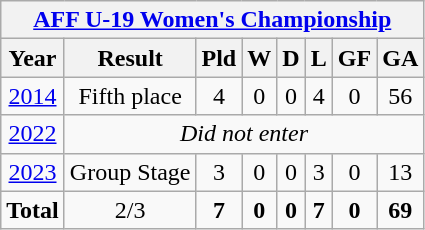<table class="wikitable" style="text-align: center;">
<tr>
<th colspan=8><a href='#'>AFF U-19 Women's Championship</a></th>
</tr>
<tr>
<th>Year</th>
<th>Result</th>
<th>Pld</th>
<th>W</th>
<th>D</th>
<th>L</th>
<th>GF</th>
<th>GA</th>
</tr>
<tr>
<td> <a href='#'>2014</a></td>
<td>Fifth place</td>
<td>4</td>
<td>0</td>
<td>0</td>
<td>4</td>
<td>0</td>
<td>56</td>
</tr>
<tr>
<td> <a href='#'>2022</a></td>
<td colspan=7><em>Did not enter </em></td>
</tr>
<tr>
<td> <a href='#'>2023</a></td>
<td>Group Stage</td>
<td>3</td>
<td>0</td>
<td>0</td>
<td>3</td>
<td>0</td>
<td>13</td>
</tr>
<tr>
<td><strong>Total</strong></td>
<td>2/3</td>
<td><strong>7</strong></td>
<td><strong>0</strong></td>
<td><strong>0</strong></td>
<td><strong>7</strong></td>
<td><strong>0</strong></td>
<td><strong>69</strong></td>
</tr>
</table>
